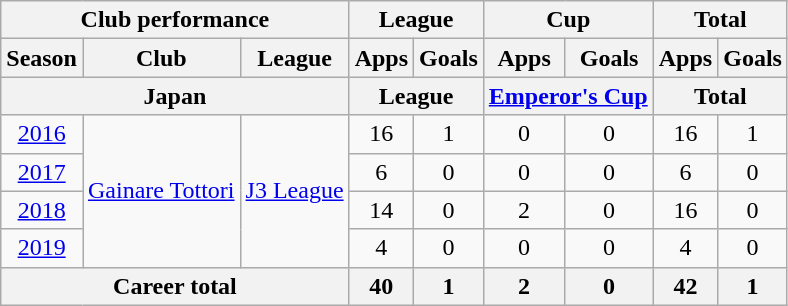<table class="wikitable" style="text-align:center">
<tr>
<th colspan=3>Club performance</th>
<th colspan=2>League</th>
<th colspan=2>Cup</th>
<th colspan=2>Total</th>
</tr>
<tr>
<th>Season</th>
<th>Club</th>
<th>League</th>
<th>Apps</th>
<th>Goals</th>
<th>Apps</th>
<th>Goals</th>
<th>Apps</th>
<th>Goals</th>
</tr>
<tr>
<th colspan=3>Japan</th>
<th colspan=2>League</th>
<th colspan=2><a href='#'>Emperor's Cup</a></th>
<th colspan=2>Total</th>
</tr>
<tr>
<td><a href='#'>2016</a></td>
<td rowspan="4"><a href='#'>Gainare Tottori</a></td>
<td rowspan="4"><a href='#'>J3 League</a></td>
<td>16</td>
<td>1</td>
<td>0</td>
<td>0</td>
<td>16</td>
<td>1</td>
</tr>
<tr>
<td><a href='#'>2017</a></td>
<td>6</td>
<td>0</td>
<td>0</td>
<td>0</td>
<td>6</td>
<td>0</td>
</tr>
<tr>
<td><a href='#'>2018</a></td>
<td>14</td>
<td>0</td>
<td>2</td>
<td>0</td>
<td>16</td>
<td>0</td>
</tr>
<tr>
<td><a href='#'>2019</a></td>
<td>4</td>
<td>0</td>
<td>0</td>
<td>0</td>
<td>4</td>
<td>0</td>
</tr>
<tr>
<th colspan=3>Career total</th>
<th>40</th>
<th>1</th>
<th>2</th>
<th>0</th>
<th>42</th>
<th>1</th>
</tr>
</table>
